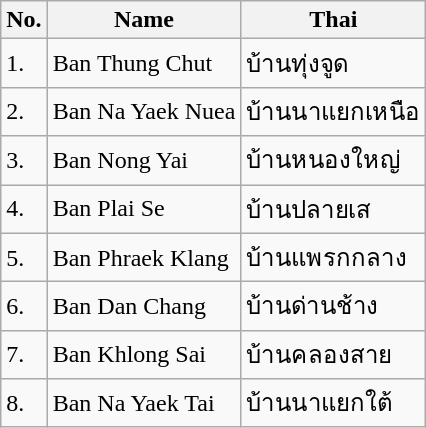<table class="wikitable sortable">
<tr>
<th>No.</th>
<th>Name</th>
<th>Thai</th>
</tr>
<tr>
<td>1.</td>
<td>Ban Thung Chut</td>
<td>บ้านทุ่งจูด</td>
</tr>
<tr>
<td>2.</td>
<td>Ban Na Yaek Nuea</td>
<td>บ้านนาแยกเหนือ</td>
</tr>
<tr>
<td>3.</td>
<td>Ban Nong Yai</td>
<td>บ้านหนองใหญ่</td>
</tr>
<tr>
<td>4.</td>
<td>Ban Plai Se</td>
<td>บ้านปลายเส</td>
</tr>
<tr>
<td>5.</td>
<td>Ban Phraek Klang</td>
<td>บ้านแพรกกลาง</td>
</tr>
<tr>
<td>6.</td>
<td>Ban Dan Chang</td>
<td>บ้านด่านช้าง</td>
</tr>
<tr>
<td>7.</td>
<td>Ban Khlong Sai</td>
<td>บ้านคลองสาย</td>
</tr>
<tr>
<td>8.</td>
<td>Ban Na Yaek Tai</td>
<td>บ้านนาแยกใต้</td>
</tr>
</table>
